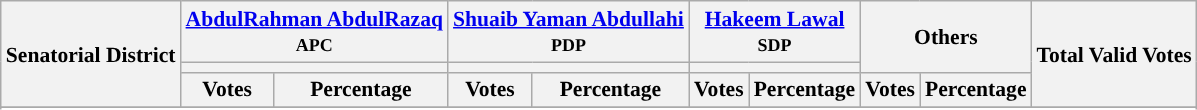<table class="wikitable sortable" style=" font-size: 90%">
<tr>
<th rowspan="3">Senatorial District</th>
<th colspan="2"><a href='#'>AbdulRahman AbdulRazaq</a><br><small>APC</small></th>
<th colspan="2"><a href='#'>Shuaib Yaman Abdullahi</a><br><small>PDP</small></th>
<th colspan="2"><a href='#'>Hakeem Lawal</a><br><small>SDP</small></th>
<th colspan="2" rowspan="2">Others</th>
<th rowspan="3">Total Valid Votes</th>
</tr>
<tr>
<th colspan=2 style="background-color:"></th>
<th colspan=2 style="background-color:"></th>
<th colspan=2 style="background-color:"></th>
</tr>
<tr>
<th>Votes</th>
<th>Percentage</th>
<th>Votes</th>
<th>Percentage</th>
<th>Votes</th>
<th>Percentage</th>
<th>Votes</th>
<th>Percentage</th>
</tr>
<tr>
</tr>
<tr>
</tr>
<tr style="background-color:#">
</tr>
<tr>
</tr>
<tr style="background-color:#">
</tr>
<tr>
</tr>
<tr style="background-color:#">
</tr>
<tr>
</tr>
<tr>
</tr>
</table>
